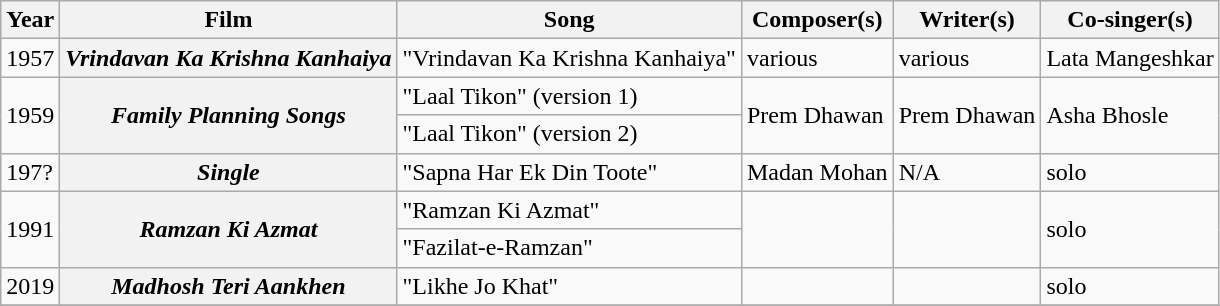<table class="wikitable sortable">
<tr>
<th>Year</th>
<th>Film</th>
<th>Song</th>
<th>Composer(s)</th>
<th>Writer(s)</th>
<th>Co-singer(s)</th>
</tr>
<tr>
<td rowspan=>1957</td>
<th Rowspan=><em>Vrindavan Ka Krishna Kanhaiya</em></th>
<td>"Vrindavan Ka Krishna Kanhaiya"</td>
<td rowspan=>various</td>
<td rowspan=>various</td>
<td>Lata Mangeshkar</td>
</tr>
<tr>
<td rowspan=2>1959</td>
<th Rowspan=2><em>Family Planning Songs</em></th>
<td>"Laal Tikon" (version 1)</td>
<td Rowspan=2>Prem Dhawan</td>
<td Rowspan=2>Prem Dhawan</td>
<td Rowspan=2>Asha Bhosle</td>
</tr>
<tr>
<td>"Laal Tikon" (version 2)</td>
</tr>
<tr>
<td>197?</td>
<th><em>Single</em></th>
<td>"Sapna Har Ek Din Toote"</td>
<td>Madan Mohan</td>
<td>N/A</td>
<td>solo</td>
</tr>
<tr>
<td rowspan=2>1991</td>
<th rowspan=2><em>Ramzan Ki Azmat</em></th>
<td>"Ramzan Ki Azmat"</td>
<td rowspan=2></td>
<td rowspan=2></td>
<td rowspan=2>solo</td>
</tr>
<tr>
<td>"Fazilat-e-Ramzan"</td>
</tr>
<tr>
<td>2019</td>
<th><em>Madhosh Teri Aankhen</em></th>
<td>"Likhe Jo Khat"</td>
<td></td>
<td></td>
<td>solo</td>
</tr>
<tr>
</tr>
</table>
